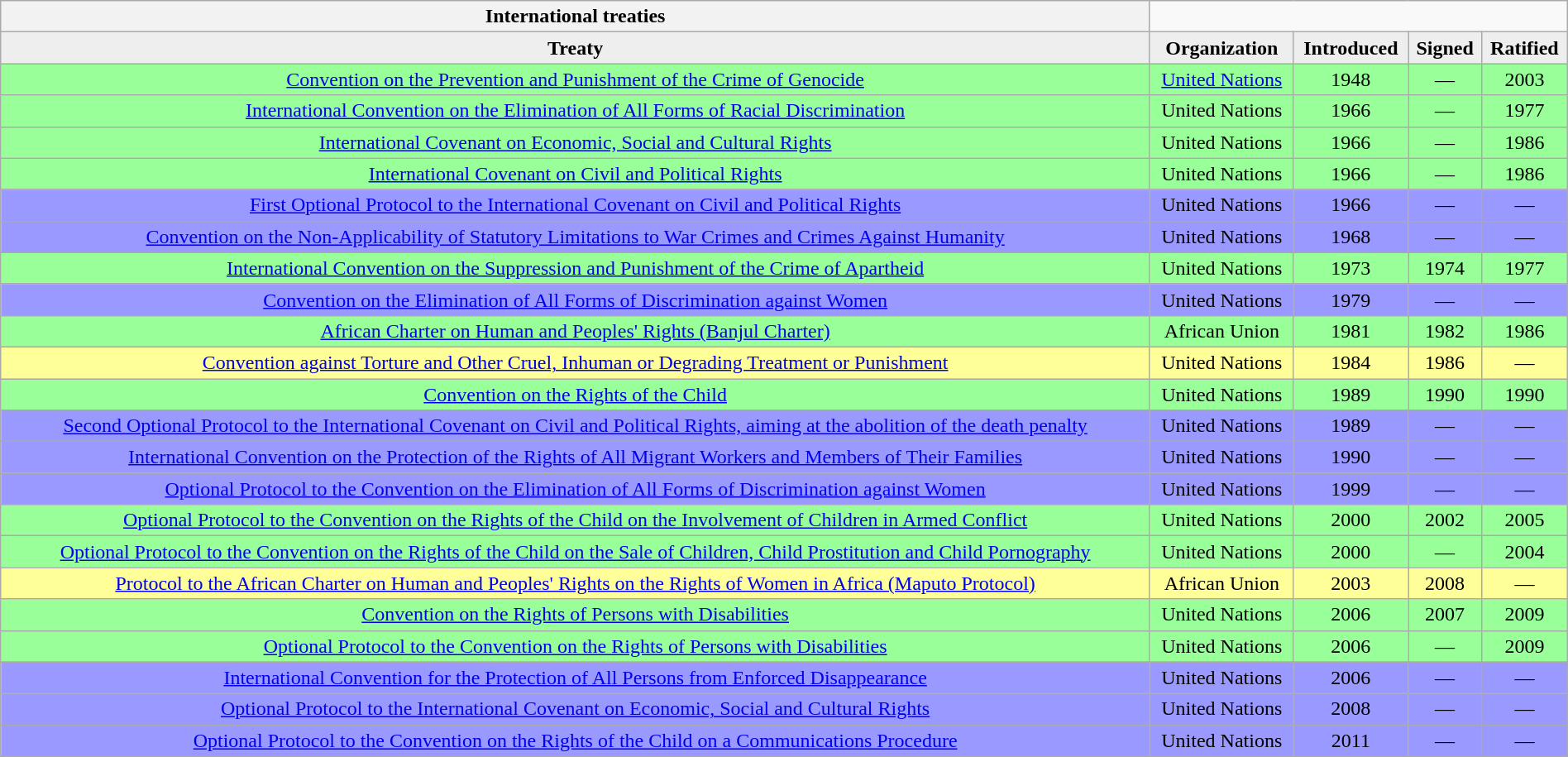<table class="wikitable collapsible collapsed sortable" width=100% style="border-collapse:collapse;">
<tr>
<th>International treaties</th>
</tr>
<tr style="background:#eee; font-weight:bold; text-align:center;">
<td>Treaty</td>
<td>Organization</td>
<td>Introduced</td>
<td>Signed</td>
<td>Ratified</td>
</tr>
<tr align=center>
<td style="background:#9f9; align=left"><a href='#'>Convention on the Prevention and Punishment of the Crime of Genocide</a></td>
<td style="background:#9f9;"><a href='#'>United Nations</a></td>
<td style="background:#9f9;">1948</td>
<td style="background:#9f9;">—</td>
<td style="background:#9f9;">2003</td>
</tr>
<tr align=center>
<td style="background:#9f9; align=left"><a href='#'>International Convention on the Elimination of All Forms of Racial Discrimination</a></td>
<td style="background:#9f9;">United Nations</td>
<td style="background:#9f9;">1966</td>
<td style="background:#9f9;">—</td>
<td style="background:#9f9;">1977</td>
</tr>
<tr align=center>
<td style="background:#9f9; align=left"><a href='#'>International Covenant on Economic, Social and Cultural Rights</a></td>
<td style="background:#9f9;">United Nations</td>
<td style="background:#9f9;">1966</td>
<td style="background:#9f9;">—</td>
<td style="background:#9f9;">1986</td>
</tr>
<tr align=center>
<td style="background:#9f9; align=left"><a href='#'>International Covenant on Civil and Political Rights</a></td>
<td style="background:#9f9;">United Nations</td>
<td style="background:#9f9;">1966</td>
<td style="background:#9f9;">—</td>
<td style="background:#9f9;">1986</td>
</tr>
<tr align=center>
<td style="background:#99f; align=left"><a href='#'>First Optional Protocol to the International Covenant on Civil and Political Rights</a></td>
<td style="background:#99f;">United Nations</td>
<td style="background:#99f;">1966</td>
<td style="background:#99f;">—</td>
<td style="background:#99f;">—</td>
</tr>
<tr align=center>
<td style="background:#99f; align=left"><a href='#'>Convention on the Non-Applicability of Statutory Limitations to War Crimes and Crimes Against Humanity</a></td>
<td style="background:#99f;">United Nations</td>
<td style="background:#99f;">1968</td>
<td style="background:#99f;">—</td>
<td style="background:#99f;">—</td>
</tr>
<tr align=center>
<td style="background:#9f9; align=left"><a href='#'>International Convention on the Suppression and Punishment of the Crime of Apartheid</a></td>
<td style="background:#9f9;">United Nations</td>
<td style="background:#9f9;">1973</td>
<td style="background:#9f9;">1974</td>
<td style="background:#9f9;">1977</td>
</tr>
<tr align=center>
<td style="background:#99f; align=left"><a href='#'>Convention on the Elimination of All Forms of Discrimination against Women</a></td>
<td style="background:#99f;">United Nations</td>
<td style="background:#99f;">1979</td>
<td style="background:#99f;">—</td>
<td style="background:#99f;">—</td>
</tr>
<tr align=center>
<td style="background:#9f9; align=left"><a href='#'>African Charter on Human and Peoples' Rights (Banjul Charter)</a></td>
<td style="background:#9f9;">African Union</td>
<td style="background:#9f9;">1981</td>
<td style="background:#9f9;">1982</td>
<td style="background:#9f9;">1986</td>
</tr>
<tr align=center>
<td style="background:#ff9; align=left"><a href='#'>Convention against Torture and Other Cruel, Inhuman or Degrading Treatment or Punishment</a></td>
<td style="background:#ff9;">United Nations</td>
<td style="background:#ff9;">1984</td>
<td style="background:#ff9;">1986</td>
<td style="background:#ff9;">—</td>
</tr>
<tr align=center>
<td style="background:#9f9; align=left"><a href='#'>Convention on the Rights of the Child</a></td>
<td style="background:#9f9;">United Nations</td>
<td style="background:#9f9;">1989</td>
<td style="background:#9f9;">1990</td>
<td style="background:#9f9;">1990</td>
</tr>
<tr align=center>
<td style="background:#99f; align=left"><a href='#'>Second Optional Protocol to the International Covenant on Civil and Political Rights, aiming at the abolition of the death penalty</a></td>
<td style="background:#99f;">United Nations</td>
<td style="background:#99f;">1989</td>
<td style="background:#99f;">—</td>
<td style="background:#99f;">—</td>
</tr>
<tr align=center>
<td style="background:#99f; align=left"><a href='#'>International Convention on the Protection of the Rights of All Migrant Workers and Members of Their Families</a></td>
<td style="background:#99f;">United Nations</td>
<td style="background:#99f;">1990</td>
<td style="background:#99f;">—</td>
<td style="background:#99f;">—</td>
</tr>
<tr align=center>
<td style="background:#99f; align=left"><a href='#'>Optional Protocol to the Convention on the Elimination of All Forms of Discrimination against Women</a></td>
<td style="background:#99f;">United Nations</td>
<td style="background:#99f;">1999</td>
<td style="background:#99f;">—</td>
<td style="background:#99f;">—</td>
</tr>
<tr align=center>
<td style="background:#9f9; align=left"><a href='#'>Optional Protocol to the Convention on the Rights of the Child on the Involvement of Children in Armed Conflict</a></td>
<td style="background:#9f9;">United Nations</td>
<td style="background:#9f9;">2000</td>
<td style="background:#9f9;">2002</td>
<td style="background:#9f9;">2005</td>
</tr>
<tr align=center>
<td style="background:#9f9; align=left"><a href='#'>Optional Protocol to the Convention on the Rights of the Child on the Sale of Children, Child Prostitution and Child Pornography</a></td>
<td style="background:#9f9;">United Nations</td>
<td style="background:#9f9;">2000</td>
<td style="background:#9f9;">—</td>
<td style="background:#9f9;">2004</td>
</tr>
<tr align=center>
<td style="background:#ff9; align=left"><a href='#'>Protocol to the African Charter on Human and Peoples' Rights on the Rights of Women in Africa (Maputo Protocol)</a></td>
<td style="background:#ff9;">African Union</td>
<td style="background:#ff9;">2003</td>
<td style="background:#ff9;">2008</td>
<td style="background:#ff9;">—</td>
</tr>
<tr align=center>
<td style="background:#9f9; align=left"><a href='#'>Convention on the Rights of Persons with Disabilities</a></td>
<td style="background:#9f9;">United Nations</td>
<td style="background:#9f9;">2006</td>
<td style="background:#9f9;">2007</td>
<td style="background:#9f9;">2009</td>
</tr>
<tr align=center>
<td style="background:#9f9; align=left"><a href='#'>Optional Protocol to the Convention on the Rights of Persons with Disabilities</a></td>
<td style="background:#9f9;">United Nations</td>
<td style="background:#9f9;">2006</td>
<td style="background:#9f9;">—</td>
<td style="background:#9f9;">2009</td>
</tr>
<tr align=center>
<td style="background:#99f; align=left"><a href='#'>International Convention for the Protection of All Persons from Enforced Disappearance</a></td>
<td style="background:#99f;">United Nations</td>
<td style="background:#99f;">2006</td>
<td style="background:#99f;">—</td>
<td style="background:#99f;">—</td>
</tr>
<tr align=center>
<td style="background:#99f; align=left"><a href='#'>Optional Protocol to the International Covenant on Economic, Social and Cultural Rights</a></td>
<td style="background:#99f;">United Nations</td>
<td style="background:#99f;">2008</td>
<td style="background:#99f;">—</td>
<td style="background:#99f;">—</td>
</tr>
<tr align=center>
<td style="background:#99f; align=left"><a href='#'>Optional Protocol to the Convention on the Rights of the Child on a Communications Procedure</a></td>
<td style="background:#99f;">United Nations</td>
<td style="background:#99f;">2011</td>
<td style="background:#99f;">—</td>
<td style="background:#99f;">—</td>
</tr>
</table>
